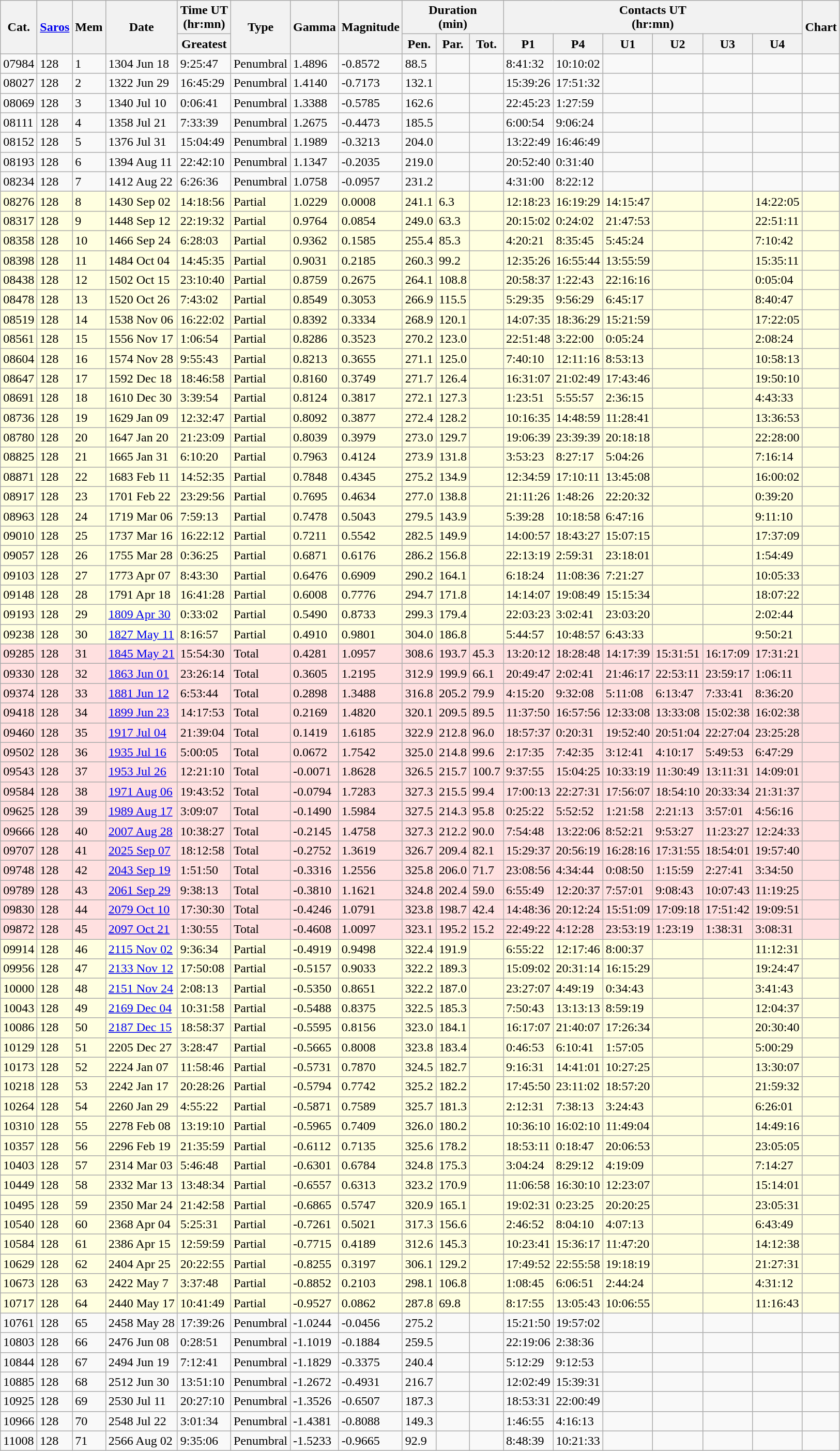<table class=wikitable>
<tr>
<th rowspan=2>Cat.</th>
<th rowspan=2><a href='#'>Saros</a></th>
<th rowspan=2>Mem</th>
<th rowspan=2>Date</th>
<th>Time UT<br>(hr:mn)</th>
<th rowspan=2>Type</th>
<th rowspan=2>Gamma</th>
<th rowspan=2>Magnitude</th>
<th colspan=3>Duration<br>(min)</th>
<th colspan=6>Contacts UT<br>(hr:mn)</th>
<th rowspan=2>Chart</th>
</tr>
<tr>
<th>Greatest</th>
<th>Pen.</th>
<th>Par.</th>
<th>Tot.</th>
<th>P1</th>
<th>P4</th>
<th>U1</th>
<th>U2</th>
<th>U3</th>
<th>U4</th>
</tr>
<tr>
<td>07984</td>
<td>128</td>
<td>1</td>
<td>1304 Jun 18</td>
<td>9:25:47</td>
<td>Penumbral</td>
<td>1.4896</td>
<td>-0.8572</td>
<td>88.5</td>
<td></td>
<td></td>
<td>8:41:32</td>
<td>10:10:02</td>
<td></td>
<td></td>
<td></td>
<td></td>
<td></td>
</tr>
<tr>
<td>08027</td>
<td>128</td>
<td>2</td>
<td>1322 Jun 29</td>
<td>16:45:29</td>
<td>Penumbral</td>
<td>1.4140</td>
<td>-0.7173</td>
<td>132.1</td>
<td></td>
<td></td>
<td>15:39:26</td>
<td>17:51:32</td>
<td></td>
<td></td>
<td></td>
<td></td>
<td></td>
</tr>
<tr>
<td>08069</td>
<td>128</td>
<td>3</td>
<td>1340 Jul 10</td>
<td>0:06:41</td>
<td>Penumbral</td>
<td>1.3388</td>
<td>-0.5785</td>
<td>162.6</td>
<td></td>
<td></td>
<td>22:45:23</td>
<td>1:27:59</td>
<td></td>
<td></td>
<td></td>
<td></td>
<td></td>
</tr>
<tr>
<td>08111</td>
<td>128</td>
<td>4</td>
<td>1358 Jul 21</td>
<td>7:33:39</td>
<td>Penumbral</td>
<td>1.2675</td>
<td>-0.4473</td>
<td>185.5</td>
<td></td>
<td></td>
<td>6:00:54</td>
<td>9:06:24</td>
<td></td>
<td></td>
<td></td>
<td></td>
<td></td>
</tr>
<tr>
<td>08152</td>
<td>128</td>
<td>5</td>
<td>1376 Jul 31</td>
<td>15:04:49</td>
<td>Penumbral</td>
<td>1.1989</td>
<td>-0.3213</td>
<td>204.0</td>
<td></td>
<td></td>
<td>13:22:49</td>
<td>16:46:49</td>
<td></td>
<td></td>
<td></td>
<td></td>
<td></td>
</tr>
<tr>
<td>08193</td>
<td>128</td>
<td>6</td>
<td>1394 Aug 11</td>
<td>22:42:10</td>
<td>Penumbral</td>
<td>1.1347</td>
<td>-0.2035</td>
<td>219.0</td>
<td></td>
<td></td>
<td>20:52:40</td>
<td>0:31:40</td>
<td></td>
<td></td>
<td></td>
<td></td>
<td></td>
</tr>
<tr>
<td>08234</td>
<td>128</td>
<td>7</td>
<td>1412 Aug 22</td>
<td>6:26:36</td>
<td>Penumbral</td>
<td>1.0758</td>
<td>-0.0957</td>
<td>231.2</td>
<td></td>
<td></td>
<td>4:31:00</td>
<td>8:22:12</td>
<td></td>
<td></td>
<td></td>
<td></td>
<td></td>
</tr>
<tr bgcolor=#ffffe0>
<td>08276</td>
<td>128</td>
<td>8</td>
<td>1430 Sep 02</td>
<td>14:18:56</td>
<td>Partial</td>
<td>1.0229</td>
<td>0.0008</td>
<td>241.1</td>
<td>6.3</td>
<td></td>
<td>12:18:23</td>
<td>16:19:29</td>
<td>14:15:47</td>
<td></td>
<td></td>
<td>14:22:05</td>
<td></td>
</tr>
<tr bgcolor=#ffffe0>
<td>08317</td>
<td>128</td>
<td>9</td>
<td>1448 Sep 12</td>
<td>22:19:32</td>
<td>Partial</td>
<td>0.9764</td>
<td>0.0854</td>
<td>249.0</td>
<td>63.3</td>
<td></td>
<td>20:15:02</td>
<td>0:24:02</td>
<td>21:47:53</td>
<td></td>
<td></td>
<td>22:51:11</td>
<td></td>
</tr>
<tr bgcolor=#ffffe0>
<td>08358</td>
<td>128</td>
<td>10</td>
<td>1466 Sep 24</td>
<td>6:28:03</td>
<td>Partial</td>
<td>0.9362</td>
<td>0.1585</td>
<td>255.4</td>
<td>85.3</td>
<td></td>
<td>4:20:21</td>
<td>8:35:45</td>
<td>5:45:24</td>
<td></td>
<td></td>
<td>7:10:42</td>
<td></td>
</tr>
<tr bgcolor=#ffffe0>
<td>08398</td>
<td>128</td>
<td>11</td>
<td>1484 Oct 04</td>
<td>14:45:35</td>
<td>Partial</td>
<td>0.9031</td>
<td>0.2185</td>
<td>260.3</td>
<td>99.2</td>
<td></td>
<td>12:35:26</td>
<td>16:55:44</td>
<td>13:55:59</td>
<td></td>
<td></td>
<td>15:35:11</td>
<td></td>
</tr>
<tr bgcolor=#ffffe0>
<td>08438</td>
<td>128</td>
<td>12</td>
<td>1502 Oct 15</td>
<td>23:10:40</td>
<td>Partial</td>
<td>0.8759</td>
<td>0.2675</td>
<td>264.1</td>
<td>108.8</td>
<td></td>
<td>20:58:37</td>
<td>1:22:43</td>
<td>22:16:16</td>
<td></td>
<td></td>
<td>0:05:04</td>
<td></td>
</tr>
<tr bgcolor=#ffffe0>
<td>08478</td>
<td>128</td>
<td>13</td>
<td>1520 Oct 26</td>
<td>7:43:02</td>
<td>Partial</td>
<td>0.8549</td>
<td>0.3053</td>
<td>266.9</td>
<td>115.5</td>
<td></td>
<td>5:29:35</td>
<td>9:56:29</td>
<td>6:45:17</td>
<td></td>
<td></td>
<td>8:40:47</td>
<td></td>
</tr>
<tr bgcolor=#ffffe0>
<td>08519</td>
<td>128</td>
<td>14</td>
<td>1538 Nov 06</td>
<td>16:22:02</td>
<td>Partial</td>
<td>0.8392</td>
<td>0.3334</td>
<td>268.9</td>
<td>120.1</td>
<td></td>
<td>14:07:35</td>
<td>18:36:29</td>
<td>15:21:59</td>
<td></td>
<td></td>
<td>17:22:05</td>
<td></td>
</tr>
<tr bgcolor=#ffffe0>
<td>08561</td>
<td>128</td>
<td>15</td>
<td>1556 Nov 17</td>
<td>1:06:54</td>
<td>Partial</td>
<td>0.8286</td>
<td>0.3523</td>
<td>270.2</td>
<td>123.0</td>
<td></td>
<td>22:51:48</td>
<td>3:22:00</td>
<td>0:05:24</td>
<td></td>
<td></td>
<td>2:08:24</td>
<td></td>
</tr>
<tr bgcolor=#ffffe0>
<td>08604</td>
<td>128</td>
<td>16</td>
<td>1574 Nov 28</td>
<td>9:55:43</td>
<td>Partial</td>
<td>0.8213</td>
<td>0.3655</td>
<td>271.1</td>
<td>125.0</td>
<td></td>
<td>7:40:10</td>
<td>12:11:16</td>
<td>8:53:13</td>
<td></td>
<td></td>
<td>10:58:13</td>
<td></td>
</tr>
<tr bgcolor=#ffffe0>
<td>08647</td>
<td>128</td>
<td>17</td>
<td>1592 Dec 18</td>
<td>18:46:58</td>
<td>Partial</td>
<td>0.8160</td>
<td>0.3749</td>
<td>271.7</td>
<td>126.4</td>
<td></td>
<td>16:31:07</td>
<td>21:02:49</td>
<td>17:43:46</td>
<td></td>
<td></td>
<td>19:50:10</td>
<td></td>
</tr>
<tr bgcolor=#ffffe0>
<td>08691</td>
<td>128</td>
<td>18</td>
<td>1610 Dec 30</td>
<td>3:39:54</td>
<td>Partial</td>
<td>0.8124</td>
<td>0.3817</td>
<td>272.1</td>
<td>127.3</td>
<td></td>
<td>1:23:51</td>
<td>5:55:57</td>
<td>2:36:15</td>
<td></td>
<td></td>
<td>4:43:33</td>
<td></td>
</tr>
<tr bgcolor=#ffffe0>
<td>08736</td>
<td>128</td>
<td>19</td>
<td>1629 Jan 09</td>
<td>12:32:47</td>
<td>Partial</td>
<td>0.8092</td>
<td>0.3877</td>
<td>272.4</td>
<td>128.2</td>
<td></td>
<td>10:16:35</td>
<td>14:48:59</td>
<td>11:28:41</td>
<td></td>
<td></td>
<td>13:36:53</td>
<td></td>
</tr>
<tr bgcolor=#ffffe0>
<td>08780</td>
<td>128</td>
<td>20</td>
<td>1647 Jan 20</td>
<td>21:23:09</td>
<td>Partial</td>
<td>0.8039</td>
<td>0.3979</td>
<td>273.0</td>
<td>129.7</td>
<td></td>
<td>19:06:39</td>
<td>23:39:39</td>
<td>20:18:18</td>
<td></td>
<td></td>
<td>22:28:00</td>
<td></td>
</tr>
<tr bgcolor=#ffffe0>
<td>08825</td>
<td>128</td>
<td>21</td>
<td>1665 Jan 31</td>
<td>6:10:20</td>
<td>Partial</td>
<td>0.7963</td>
<td>0.4124</td>
<td>273.9</td>
<td>131.8</td>
<td></td>
<td>3:53:23</td>
<td>8:27:17</td>
<td>5:04:26</td>
<td></td>
<td></td>
<td>7:16:14</td>
<td></td>
</tr>
<tr bgcolor=#ffffe0>
<td>08871</td>
<td>128</td>
<td>22</td>
<td>1683 Feb 11</td>
<td>14:52:35</td>
<td>Partial</td>
<td>0.7848</td>
<td>0.4345</td>
<td>275.2</td>
<td>134.9</td>
<td></td>
<td>12:34:59</td>
<td>17:10:11</td>
<td>13:45:08</td>
<td></td>
<td></td>
<td>16:00:02</td>
<td></td>
</tr>
<tr bgcolor=#ffffe0>
<td>08917</td>
<td>128</td>
<td>23</td>
<td>1701 Feb 22</td>
<td>23:29:56</td>
<td>Partial</td>
<td>0.7695</td>
<td>0.4634</td>
<td>277.0</td>
<td>138.8</td>
<td></td>
<td>21:11:26</td>
<td>1:48:26</td>
<td>22:20:32</td>
<td></td>
<td></td>
<td>0:39:20</td>
<td></td>
</tr>
<tr bgcolor=#ffffe0>
<td>08963</td>
<td>128</td>
<td>24</td>
<td>1719 Mar 06</td>
<td>7:59:13</td>
<td>Partial</td>
<td>0.7478</td>
<td>0.5043</td>
<td>279.5</td>
<td>143.9</td>
<td></td>
<td>5:39:28</td>
<td>10:18:58</td>
<td>6:47:16</td>
<td></td>
<td></td>
<td>9:11:10</td>
<td></td>
</tr>
<tr bgcolor=#ffffe0>
<td>09010</td>
<td>128</td>
<td>25</td>
<td>1737 Mar 16</td>
<td>16:22:12</td>
<td>Partial</td>
<td>0.7211</td>
<td>0.5542</td>
<td>282.5</td>
<td>149.9</td>
<td></td>
<td>14:00:57</td>
<td>18:43:27</td>
<td>15:07:15</td>
<td></td>
<td></td>
<td>17:37:09</td>
<td></td>
</tr>
<tr bgcolor=#ffffe0>
<td>09057</td>
<td>128</td>
<td>26</td>
<td>1755 Mar 28</td>
<td>0:36:25</td>
<td>Partial</td>
<td>0.6871</td>
<td>0.6176</td>
<td>286.2</td>
<td>156.8</td>
<td></td>
<td>22:13:19</td>
<td>2:59:31</td>
<td>23:18:01</td>
<td></td>
<td></td>
<td>1:54:49</td>
<td></td>
</tr>
<tr bgcolor=#ffffe0>
<td>09103</td>
<td>128</td>
<td>27</td>
<td>1773 Apr 07</td>
<td>8:43:30</td>
<td>Partial</td>
<td>0.6476</td>
<td>0.6909</td>
<td>290.2</td>
<td>164.1</td>
<td></td>
<td>6:18:24</td>
<td>11:08:36</td>
<td>7:21:27</td>
<td></td>
<td></td>
<td>10:05:33</td>
<td></td>
</tr>
<tr bgcolor=#ffffe0>
<td>09148</td>
<td>128</td>
<td>28</td>
<td>1791 Apr 18</td>
<td>16:41:28</td>
<td>Partial</td>
<td>0.6008</td>
<td>0.7776</td>
<td>294.7</td>
<td>171.8</td>
<td></td>
<td>14:14:07</td>
<td>19:08:49</td>
<td>15:15:34</td>
<td></td>
<td></td>
<td>18:07:22</td>
<td></td>
</tr>
<tr bgcolor=#ffffe0>
<td>09193</td>
<td>128</td>
<td>29</td>
<td><a href='#'>1809 Apr 30</a></td>
<td>0:33:02</td>
<td>Partial</td>
<td>0.5490</td>
<td>0.8733</td>
<td>299.3</td>
<td>179.4</td>
<td></td>
<td>22:03:23</td>
<td>3:02:41</td>
<td>23:03:20</td>
<td></td>
<td></td>
<td>2:02:44</td>
<td></td>
</tr>
<tr bgcolor=#ffffe0>
<td>09238</td>
<td>128</td>
<td>30</td>
<td><a href='#'>1827 May 11</a></td>
<td>8:16:57</td>
<td>Partial</td>
<td>0.4910</td>
<td>0.9801</td>
<td>304.0</td>
<td>186.8</td>
<td></td>
<td>5:44:57</td>
<td>10:48:57</td>
<td>6:43:33</td>
<td></td>
<td></td>
<td>9:50:21</td>
<td></td>
</tr>
<tr bgcolor=#ffe0e0>
<td>09285</td>
<td>128</td>
<td>31</td>
<td><a href='#'>1845 May 21</a></td>
<td>15:54:30</td>
<td>Total</td>
<td>0.4281</td>
<td>1.0957</td>
<td>308.6</td>
<td>193.7</td>
<td>45.3</td>
<td>13:20:12</td>
<td>18:28:48</td>
<td>14:17:39</td>
<td>15:31:51</td>
<td>16:17:09</td>
<td>17:31:21</td>
<td></td>
</tr>
<tr bgcolor=#ffe0e0>
<td>09330</td>
<td>128</td>
<td>32</td>
<td><a href='#'>1863 Jun 01</a></td>
<td>23:26:14</td>
<td>Total</td>
<td>0.3605</td>
<td>1.2195</td>
<td>312.9</td>
<td>199.9</td>
<td>66.1</td>
<td>20:49:47</td>
<td>2:02:41</td>
<td>21:46:17</td>
<td>22:53:11</td>
<td>23:59:17</td>
<td>1:06:11</td>
<td></td>
</tr>
<tr bgcolor=#ffe0e0>
<td>09374</td>
<td>128</td>
<td>33</td>
<td><a href='#'>1881 Jun 12</a></td>
<td>6:53:44</td>
<td>Total</td>
<td>0.2898</td>
<td>1.3488</td>
<td>316.8</td>
<td>205.2</td>
<td>79.9</td>
<td>4:15:20</td>
<td>9:32:08</td>
<td>5:11:08</td>
<td>6:13:47</td>
<td>7:33:41</td>
<td>8:36:20</td>
<td></td>
</tr>
<tr bgcolor=#ffe0e0>
<td>09418</td>
<td>128</td>
<td>34</td>
<td><a href='#'>1899 Jun 23</a></td>
<td>14:17:53</td>
<td>Total</td>
<td>0.2169</td>
<td>1.4820</td>
<td>320.1</td>
<td>209.5</td>
<td>89.5</td>
<td>11:37:50</td>
<td>16:57:56</td>
<td>12:33:08</td>
<td>13:33:08</td>
<td>15:02:38</td>
<td>16:02:38</td>
<td></td>
</tr>
<tr bgcolor=#ffe0e0>
<td>09460</td>
<td>128</td>
<td>35</td>
<td><a href='#'>1917 Jul 04</a></td>
<td>21:39:04</td>
<td>Total</td>
<td>0.1419</td>
<td>1.6185</td>
<td>322.9</td>
<td>212.8</td>
<td>96.0</td>
<td>18:57:37</td>
<td>0:20:31</td>
<td>19:52:40</td>
<td>20:51:04</td>
<td>22:27:04</td>
<td>23:25:28</td>
<td></td>
</tr>
<tr bgcolor=#ffe0e0>
<td>09502</td>
<td>128</td>
<td>36</td>
<td><a href='#'>1935 Jul 16</a></td>
<td>5:00:05</td>
<td>Total</td>
<td>0.0672</td>
<td>1.7542</td>
<td>325.0</td>
<td>214.8</td>
<td>99.6</td>
<td>2:17:35</td>
<td>7:42:35</td>
<td>3:12:41</td>
<td>4:10:17</td>
<td>5:49:53</td>
<td>6:47:29</td>
<td></td>
</tr>
<tr bgcolor=#ffe0e0>
<td>09543</td>
<td>128</td>
<td>37</td>
<td><a href='#'>1953 Jul 26</a></td>
<td>12:21:10</td>
<td>Total</td>
<td>-0.0071</td>
<td>1.8628</td>
<td>326.5</td>
<td>215.7</td>
<td>100.7</td>
<td>9:37:55</td>
<td>15:04:25</td>
<td>10:33:19</td>
<td>11:30:49</td>
<td>13:11:31</td>
<td>14:09:01</td>
<td></td>
</tr>
<tr bgcolor=#ffe0e0>
<td>09584</td>
<td>128</td>
<td>38</td>
<td><a href='#'>1971 Aug 06</a></td>
<td>19:43:52</td>
<td>Total</td>
<td>-0.0794</td>
<td>1.7283</td>
<td>327.3</td>
<td>215.5</td>
<td>99.4</td>
<td>17:00:13</td>
<td>22:27:31</td>
<td>17:56:07</td>
<td>18:54:10</td>
<td>20:33:34</td>
<td>21:31:37</td>
<td></td>
</tr>
<tr bgcolor=#ffe0e0>
<td>09625</td>
<td>128</td>
<td>39</td>
<td><a href='#'>1989 Aug 17</a></td>
<td>3:09:07</td>
<td>Total</td>
<td>-0.1490</td>
<td>1.5984</td>
<td>327.5</td>
<td>214.3</td>
<td>95.8</td>
<td>0:25:22</td>
<td>5:52:52</td>
<td>1:21:58</td>
<td>2:21:13</td>
<td>3:57:01</td>
<td>4:56:16</td>
<td></td>
</tr>
<tr bgcolor=#ffe0e0>
<td>09666</td>
<td>128</td>
<td>40</td>
<td><a href='#'>2007 Aug 28</a></td>
<td>10:38:27</td>
<td>Total</td>
<td>-0.2145</td>
<td>1.4758</td>
<td>327.3</td>
<td>212.2</td>
<td>90.0</td>
<td>7:54:48</td>
<td>13:22:06</td>
<td>8:52:21</td>
<td>9:53:27</td>
<td>11:23:27</td>
<td>12:24:33</td>
<td></td>
</tr>
<tr bgcolor=#ffe0e0>
<td>09707</td>
<td>128</td>
<td>41</td>
<td><a href='#'>2025 Sep 07</a></td>
<td>18:12:58</td>
<td>Total</td>
<td>-0.2752</td>
<td>1.3619</td>
<td>326.7</td>
<td>209.4</td>
<td>82.1</td>
<td>15:29:37</td>
<td>20:56:19</td>
<td>16:28:16</td>
<td>17:31:55</td>
<td>18:54:01</td>
<td>19:57:40</td>
<td></td>
</tr>
<tr bgcolor=#ffe0e0>
<td>09748</td>
<td>128</td>
<td>42</td>
<td><a href='#'>2043 Sep 19</a></td>
<td>1:51:50</td>
<td>Total</td>
<td>-0.3316</td>
<td>1.2556</td>
<td>325.8</td>
<td>206.0</td>
<td>71.7</td>
<td>23:08:56</td>
<td>4:34:44</td>
<td>0:08:50</td>
<td>1:15:59</td>
<td>2:27:41</td>
<td>3:34:50</td>
<td></td>
</tr>
<tr bgcolor=#ffe0e0>
<td>09789</td>
<td>128</td>
<td>43</td>
<td><a href='#'>2061 Sep 29</a></td>
<td>9:38:13</td>
<td>Total</td>
<td>-0.3810</td>
<td>1.1621</td>
<td>324.8</td>
<td>202.4</td>
<td>59.0</td>
<td>6:55:49</td>
<td>12:20:37</td>
<td>7:57:01</td>
<td>9:08:43</td>
<td>10:07:43</td>
<td>11:19:25</td>
<td></td>
</tr>
<tr bgcolor=#ffe0e0>
<td>09830</td>
<td>128</td>
<td>44</td>
<td><a href='#'>2079 Oct 10</a></td>
<td>17:30:30</td>
<td>Total</td>
<td>-0.4246</td>
<td>1.0791</td>
<td>323.8</td>
<td>198.7</td>
<td>42.4</td>
<td>14:48:36</td>
<td>20:12:24</td>
<td>15:51:09</td>
<td>17:09:18</td>
<td>17:51:42</td>
<td>19:09:51</td>
<td></td>
</tr>
<tr bgcolor=#ffe0e0>
<td>09872</td>
<td>128</td>
<td>45</td>
<td><a href='#'>2097 Oct 21</a></td>
<td>1:30:55</td>
<td>Total</td>
<td>-0.4608</td>
<td>1.0097</td>
<td>323.1</td>
<td>195.2</td>
<td>15.2</td>
<td>22:49:22</td>
<td>4:12:28</td>
<td>23:53:19</td>
<td>1:23:19</td>
<td>1:38:31</td>
<td>3:08:31</td>
<td></td>
</tr>
<tr bgcolor=#ffffe0>
<td>09914</td>
<td>128</td>
<td>46</td>
<td><a href='#'>2115 Nov 02</a></td>
<td>9:36:34</td>
<td>Partial</td>
<td>-0.4919</td>
<td>0.9498</td>
<td>322.4</td>
<td>191.9</td>
<td></td>
<td>6:55:22</td>
<td>12:17:46</td>
<td>8:00:37</td>
<td></td>
<td></td>
<td>11:12:31</td>
<td></td>
</tr>
<tr bgcolor=#ffffe0>
<td>09956</td>
<td>128</td>
<td>47</td>
<td><a href='#'>2133 Nov 12</a></td>
<td>17:50:08</td>
<td>Partial</td>
<td>-0.5157</td>
<td>0.9033</td>
<td>322.2</td>
<td>189.3</td>
<td></td>
<td>15:09:02</td>
<td>20:31:14</td>
<td>16:15:29</td>
<td></td>
<td></td>
<td>19:24:47</td>
<td></td>
</tr>
<tr bgcolor=#ffffe0>
<td>10000</td>
<td>128</td>
<td>48</td>
<td><a href='#'>2151 Nov 24</a></td>
<td>2:08:13</td>
<td>Partial</td>
<td>-0.5350</td>
<td>0.8651</td>
<td>322.2</td>
<td>187.0</td>
<td></td>
<td>23:27:07</td>
<td>4:49:19</td>
<td>0:34:43</td>
<td></td>
<td></td>
<td>3:41:43</td>
<td></td>
</tr>
<tr bgcolor=#ffffe0>
<td>10043</td>
<td>128</td>
<td>49</td>
<td><a href='#'>2169 Dec 04</a></td>
<td>10:31:58</td>
<td>Partial</td>
<td>-0.5488</td>
<td>0.8375</td>
<td>322.5</td>
<td>185.3</td>
<td></td>
<td>7:50:43</td>
<td>13:13:13</td>
<td>8:59:19</td>
<td></td>
<td></td>
<td>12:04:37</td>
<td></td>
</tr>
<tr bgcolor=#ffffe0>
<td>10086</td>
<td>128</td>
<td>50</td>
<td><a href='#'>2187 Dec 15</a></td>
<td>18:58:37</td>
<td>Partial</td>
<td>-0.5595</td>
<td>0.8156</td>
<td>323.0</td>
<td>184.1</td>
<td></td>
<td>16:17:07</td>
<td>21:40:07</td>
<td>17:26:34</td>
<td></td>
<td></td>
<td>20:30:40</td>
<td></td>
</tr>
<tr bgcolor=#ffffe0>
<td>10129</td>
<td>128</td>
<td>51</td>
<td>2205 Dec 27</td>
<td>3:28:47</td>
<td>Partial</td>
<td>-0.5665</td>
<td>0.8008</td>
<td>323.8</td>
<td>183.4</td>
<td></td>
<td>0:46:53</td>
<td>6:10:41</td>
<td>1:57:05</td>
<td></td>
<td></td>
<td>5:00:29</td>
<td></td>
</tr>
<tr bgcolor=#ffffe0>
<td>10173</td>
<td>128</td>
<td>52</td>
<td>2224 Jan 07</td>
<td>11:58:46</td>
<td>Partial</td>
<td>-0.5731</td>
<td>0.7870</td>
<td>324.5</td>
<td>182.7</td>
<td></td>
<td>9:16:31</td>
<td>14:41:01</td>
<td>10:27:25</td>
<td></td>
<td></td>
<td>13:30:07</td>
<td></td>
</tr>
<tr bgcolor=#ffffe0>
<td>10218</td>
<td>128</td>
<td>53</td>
<td>2242 Jan 17</td>
<td>20:28:26</td>
<td>Partial</td>
<td>-0.5794</td>
<td>0.7742</td>
<td>325.2</td>
<td>182.2</td>
<td></td>
<td>17:45:50</td>
<td>23:11:02</td>
<td>18:57:20</td>
<td></td>
<td></td>
<td>21:59:32</td>
<td></td>
</tr>
<tr bgcolor=#ffffe0>
<td>10264</td>
<td>128</td>
<td>54</td>
<td>2260 Jan 29</td>
<td>4:55:22</td>
<td>Partial</td>
<td>-0.5871</td>
<td>0.7589</td>
<td>325.7</td>
<td>181.3</td>
<td></td>
<td>2:12:31</td>
<td>7:38:13</td>
<td>3:24:43</td>
<td></td>
<td></td>
<td>6:26:01</td>
<td></td>
</tr>
<tr bgcolor=#ffffe0>
<td>10310</td>
<td>128</td>
<td>55</td>
<td>2278 Feb 08</td>
<td>13:19:10</td>
<td>Partial</td>
<td>-0.5965</td>
<td>0.7409</td>
<td>326.0</td>
<td>180.2</td>
<td></td>
<td>10:36:10</td>
<td>16:02:10</td>
<td>11:49:04</td>
<td></td>
<td></td>
<td>14:49:16</td>
<td></td>
</tr>
<tr bgcolor=#ffffe0>
<td>10357</td>
<td>128</td>
<td>56</td>
<td>2296 Feb 19</td>
<td>21:35:59</td>
<td>Partial</td>
<td>-0.6112</td>
<td>0.7135</td>
<td>325.6</td>
<td>178.2</td>
<td></td>
<td>18:53:11</td>
<td>0:18:47</td>
<td>20:06:53</td>
<td></td>
<td></td>
<td>23:05:05</td>
<td></td>
</tr>
<tr bgcolor=#ffffe0>
<td>10403</td>
<td>128</td>
<td>57</td>
<td>2314 Mar 03</td>
<td>5:46:48</td>
<td>Partial</td>
<td>-0.6301</td>
<td>0.6784</td>
<td>324.8</td>
<td>175.3</td>
<td></td>
<td>3:04:24</td>
<td>8:29:12</td>
<td>4:19:09</td>
<td></td>
<td></td>
<td>7:14:27</td>
<td></td>
</tr>
<tr bgcolor=#ffffe0>
<td>10449</td>
<td>128</td>
<td>58</td>
<td>2332 Mar 13</td>
<td>13:48:34</td>
<td>Partial</td>
<td>-0.6557</td>
<td>0.6313</td>
<td>323.2</td>
<td>170.9</td>
<td></td>
<td>11:06:58</td>
<td>16:30:10</td>
<td>12:23:07</td>
<td></td>
<td></td>
<td>15:14:01</td>
<td></td>
</tr>
<tr bgcolor=#ffffe0>
<td>10495</td>
<td>128</td>
<td>59</td>
<td>2350 Mar 24</td>
<td>21:42:58</td>
<td>Partial</td>
<td>-0.6865</td>
<td>0.5747</td>
<td>320.9</td>
<td>165.1</td>
<td></td>
<td>19:02:31</td>
<td>0:23:25</td>
<td>20:20:25</td>
<td></td>
<td></td>
<td>23:05:31</td>
<td></td>
</tr>
<tr bgcolor=#ffffe0>
<td>10540</td>
<td>128</td>
<td>60</td>
<td>2368 Apr 04</td>
<td>5:25:31</td>
<td>Partial</td>
<td>-0.7261</td>
<td>0.5021</td>
<td>317.3</td>
<td>156.6</td>
<td></td>
<td>2:46:52</td>
<td>8:04:10</td>
<td>4:07:13</td>
<td></td>
<td></td>
<td>6:43:49</td>
<td></td>
</tr>
<tr bgcolor=#ffffe0>
<td>10584</td>
<td>128</td>
<td>61</td>
<td>2386 Apr 15</td>
<td>12:59:59</td>
<td>Partial</td>
<td>-0.7715</td>
<td>0.4189</td>
<td>312.6</td>
<td>145.3</td>
<td></td>
<td>10:23:41</td>
<td>15:36:17</td>
<td>11:47:20</td>
<td></td>
<td></td>
<td>14:12:38</td>
<td></td>
</tr>
<tr bgcolor=#ffffe0>
<td>10629</td>
<td>128</td>
<td>62</td>
<td>2404 Apr 25</td>
<td>20:22:55</td>
<td>Partial</td>
<td>-0.8255</td>
<td>0.3197</td>
<td>306.1</td>
<td>129.2</td>
<td></td>
<td>17:49:52</td>
<td>22:55:58</td>
<td>19:18:19</td>
<td></td>
<td></td>
<td>21:27:31</td>
<td></td>
</tr>
<tr bgcolor=#ffffe0>
<td>10673</td>
<td>128</td>
<td>63</td>
<td>2422 May 7</td>
<td>3:37:48</td>
<td>Partial</td>
<td>-0.8852</td>
<td>0.2103</td>
<td>298.1</td>
<td>106.8</td>
<td></td>
<td>1:08:45</td>
<td>6:06:51</td>
<td>2:44:24</td>
<td></td>
<td></td>
<td>4:31:12</td>
<td></td>
</tr>
<tr bgcolor=#ffffe0>
<td>10717</td>
<td>128</td>
<td>64</td>
<td>2440 May 17</td>
<td>10:41:49</td>
<td>Partial</td>
<td>-0.9527</td>
<td>0.0862</td>
<td>287.8</td>
<td>69.8</td>
<td></td>
<td>8:17:55</td>
<td>13:05:43</td>
<td>10:06:55</td>
<td></td>
<td></td>
<td>11:16:43</td>
<td></td>
</tr>
<tr>
<td>10761</td>
<td>128</td>
<td>65</td>
<td>2458 May 28</td>
<td>17:39:26</td>
<td>Penumbral</td>
<td>-1.0244</td>
<td>-0.0456</td>
<td>275.2</td>
<td></td>
<td></td>
<td>15:21:50</td>
<td>19:57:02</td>
<td></td>
<td></td>
<td></td>
<td></td>
<td></td>
</tr>
<tr>
<td>10803</td>
<td>128</td>
<td>66</td>
<td>2476 Jun 08</td>
<td>0:28:51</td>
<td>Penumbral</td>
<td>-1.1019</td>
<td>-0.1884</td>
<td>259.5</td>
<td></td>
<td></td>
<td>22:19:06</td>
<td>2:38:36</td>
<td></td>
<td></td>
<td></td>
<td></td>
<td></td>
</tr>
<tr>
<td>10844</td>
<td>128</td>
<td>67</td>
<td>2494 Jun 19</td>
<td>7:12:41</td>
<td>Penumbral</td>
<td>-1.1829</td>
<td>-0.3375</td>
<td>240.4</td>
<td></td>
<td></td>
<td>5:12:29</td>
<td>9:12:53</td>
<td></td>
<td></td>
<td></td>
<td></td>
<td></td>
</tr>
<tr>
<td>10885</td>
<td>128</td>
<td>68</td>
<td>2512 Jun 30</td>
<td>13:51:10</td>
<td>Penumbral</td>
<td>-1.2672</td>
<td>-0.4931</td>
<td>216.7</td>
<td></td>
<td></td>
<td>12:02:49</td>
<td>15:39:31</td>
<td></td>
<td></td>
<td></td>
<td></td>
<td></td>
</tr>
<tr>
<td>10925</td>
<td>128</td>
<td>69</td>
<td>2530 Jul 11</td>
<td>20:27:10</td>
<td>Penumbral</td>
<td>-1.3526</td>
<td>-0.6507</td>
<td>187.3</td>
<td></td>
<td></td>
<td>18:53:31</td>
<td>22:00:49</td>
<td></td>
<td></td>
<td></td>
<td></td>
<td></td>
</tr>
<tr>
<td>10966</td>
<td>128</td>
<td>70</td>
<td>2548 Jul 22</td>
<td>3:01:34</td>
<td>Penumbral</td>
<td>-1.4381</td>
<td>-0.8088</td>
<td>149.3</td>
<td></td>
<td></td>
<td>1:46:55</td>
<td>4:16:13</td>
<td></td>
<td></td>
<td></td>
<td></td>
<td></td>
</tr>
<tr>
<td>11008</td>
<td>128</td>
<td>71</td>
<td>2566 Aug 02</td>
<td>9:35:06</td>
<td>Penumbral</td>
<td>-1.5233</td>
<td>-0.9665</td>
<td>92.9</td>
<td></td>
<td></td>
<td>8:48:39</td>
<td>10:21:33</td>
<td></td>
<td></td>
<td></td>
<td></td>
<td></td>
</tr>
</table>
